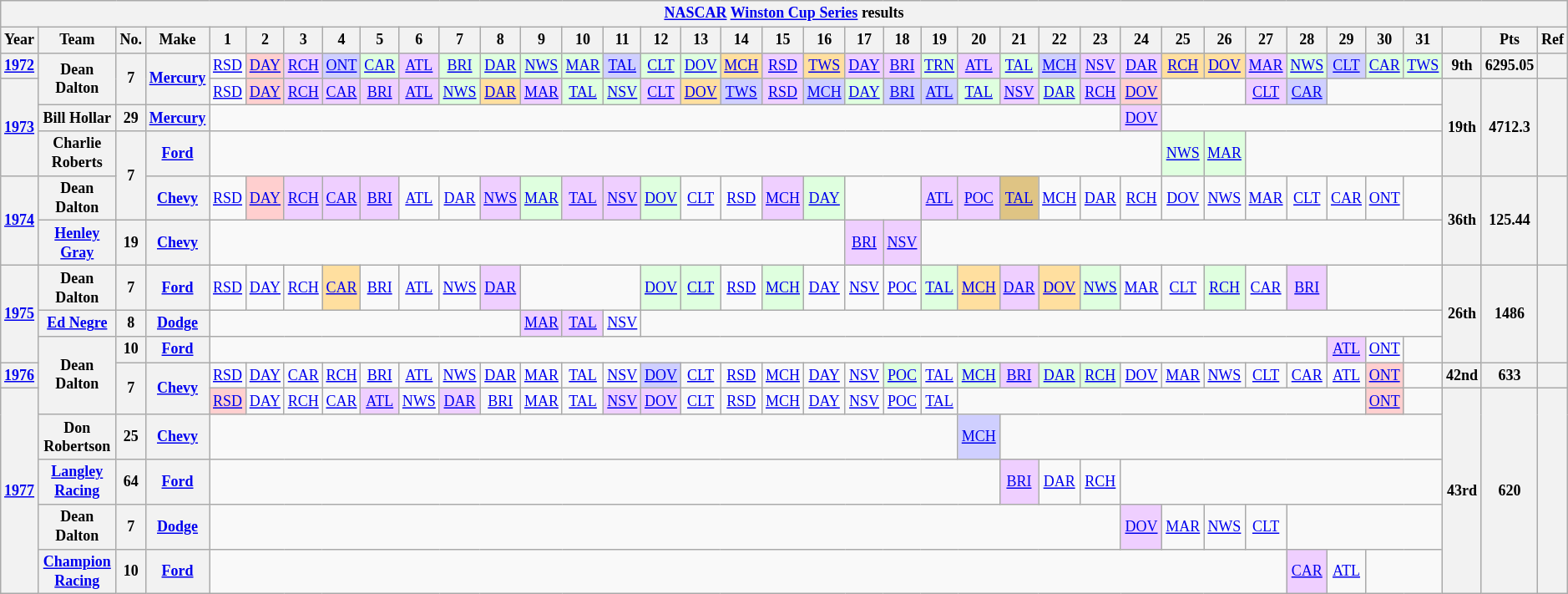<table class="wikitable" style="text-align:center; font-size:75%">
<tr>
<th colspan=45><a href='#'>NASCAR</a> <a href='#'>Winston Cup Series</a> results</th>
</tr>
<tr>
<th>Year</th>
<th>Team</th>
<th>No.</th>
<th>Make</th>
<th>1</th>
<th>2</th>
<th>3</th>
<th>4</th>
<th>5</th>
<th>6</th>
<th>7</th>
<th>8</th>
<th>9</th>
<th>10</th>
<th>11</th>
<th>12</th>
<th>13</th>
<th>14</th>
<th>15</th>
<th>16</th>
<th>17</th>
<th>18</th>
<th>19</th>
<th>20</th>
<th>21</th>
<th>22</th>
<th>23</th>
<th>24</th>
<th>25</th>
<th>26</th>
<th>27</th>
<th>28</th>
<th>29</th>
<th>30</th>
<th>31</th>
<th></th>
<th>Pts</th>
<th>Ref</th>
</tr>
<tr>
<th><a href='#'>1972</a></th>
<th rowspan=2>Dean Dalton</th>
<th rowspan=2>7</th>
<th rowspan=2><a href='#'>Mercury</a></th>
<td><a href='#'>RSD</a></td>
<td style="background:#FFCFCF;"><a href='#'>DAY</a><br></td>
<td style="background:#EFCFFF;"><a href='#'>RCH</a><br></td>
<td style="background:#CFCFFF;"><a href='#'>ONT</a><br></td>
<td style="background:#DFFFDF;"><a href='#'>CAR</a><br></td>
<td style="background:#EFCFFF;"><a href='#'>ATL</a><br></td>
<td style="background:#DFFFDF;"><a href='#'>BRI</a><br></td>
<td style="background:#DFFFDF;"><a href='#'>DAR</a><br></td>
<td style="background:#DFFFDF;"><a href='#'>NWS</a><br></td>
<td style="background:#DFFFDF;"><a href='#'>MAR</a><br></td>
<td style="background:#CFCFFF;"><a href='#'>TAL</a><br></td>
<td style="background:#DFFFDF;"><a href='#'>CLT</a><br></td>
<td style="background:#DFFFDF;"><a href='#'>DOV</a><br></td>
<td style="background:#FFDF9F;"><a href='#'>MCH</a><br></td>
<td style="background:#EFCFFF;"><a href='#'>RSD</a><br></td>
<td style="background:#FFDF9F;"><a href='#'>TWS</a><br></td>
<td style="background:#EFCFFF;"><a href='#'>DAY</a><br></td>
<td style="background:#EFCFFF;"><a href='#'>BRI</a><br></td>
<td style="background:#DFFFDF;"><a href='#'>TRN</a><br></td>
<td style="background:#EFCFFF;"><a href='#'>ATL</a><br></td>
<td style="background:#DFFFDF;"><a href='#'>TAL</a><br></td>
<td style="background:#CFCFFF;"><a href='#'>MCH</a><br></td>
<td style="background:#EFCFFF;"><a href='#'>NSV</a><br></td>
<td style="background:#EFCFFF;"><a href='#'>DAR</a><br></td>
<td style="background:#FFDF9F;"><a href='#'>RCH</a><br></td>
<td style="background:#FFDF9F;"><a href='#'>DOV</a><br></td>
<td style="background:#EFCFFF;"><a href='#'>MAR</a><br></td>
<td style="background:#DFFFDF;"><a href='#'>NWS</a><br></td>
<td style="background:#CFCFFF;"><a href='#'>CLT</a><br></td>
<td style="background:#DFFFDF;"><a href='#'>CAR</a><br></td>
<td style="background:#DFFFDF;"><a href='#'>TWS</a><br></td>
<th>9th</th>
<th>6295.05</th>
<th></th>
</tr>
<tr>
<th rowspan=3><a href='#'>1973</a></th>
<td><a href='#'>RSD</a></td>
<td style="background:#FFCFCF;"><a href='#'>DAY</a><br></td>
<td style="background:#EFCFFF;"><a href='#'>RCH</a><br></td>
<td style="background:#EFCFFF;"><a href='#'>CAR</a><br></td>
<td style="background:#EFCFFF;"><a href='#'>BRI</a><br></td>
<td style="background:#EFCFFF;"><a href='#'>ATL</a><br></td>
<td style="background:#DFFFDF;"><a href='#'>NWS</a><br></td>
<td style="background:#FFDF9F;"><a href='#'>DAR</a><br></td>
<td style="background:#EFCFFF;"><a href='#'>MAR</a><br></td>
<td style="background:#DFFFDF;"><a href='#'>TAL</a><br></td>
<td style="background:#DFFFDF;"><a href='#'>NSV</a><br></td>
<td style="background:#EFCFFF;"><a href='#'>CLT</a><br></td>
<td style="background:#FFDF9F;"><a href='#'>DOV</a><br></td>
<td style="background:#CFCFFF;"><a href='#'>TWS</a><br></td>
<td style="background:#EFCFFF;"><a href='#'>RSD</a><br></td>
<td style="background:#CFCFFF;"><a href='#'>MCH</a><br></td>
<td style="background:#DFFFDF;"><a href='#'>DAY</a><br></td>
<td style="background:#CFCFFF;"><a href='#'>BRI</a><br></td>
<td style="background:#CFCFFF;"><a href='#'>ATL</a><br></td>
<td style="background:#DFFFDF;"><a href='#'>TAL</a><br></td>
<td style="background:#EFCFFF;"><a href='#'>NSV</a><br></td>
<td style="background:#DFFFDF;"><a href='#'>DAR</a><br></td>
<td style="background:#EFCFFF;"><a href='#'>RCH</a><br></td>
<td style="background:#FFCFCF;"><a href='#'>DOV</a><br></td>
<td colspan=2></td>
<td style="background:#EFCFFF;"><a href='#'>CLT</a><br></td>
<td style="background:#CFCFFF;"><a href='#'>CAR</a><br></td>
<td colspan=3></td>
<th rowspan=3>19th</th>
<th rowspan=3>4712.3</th>
<th rowspan=3></th>
</tr>
<tr>
<th>Bill Hollar</th>
<th>29</th>
<th><a href='#'>Mercury</a></th>
<td colspan=23></td>
<td style="background:#EFCFFF;"><a href='#'>DOV</a><br></td>
<td colspan=7></td>
</tr>
<tr>
<th>Charlie Roberts</th>
<th rowspan=2>7</th>
<th><a href='#'>Ford</a></th>
<td colspan=24></td>
<td style="background:#DFFFDF;"><a href='#'>NWS</a><br></td>
<td style="background:#DFFFDF;"><a href='#'>MAR</a><br></td>
<td colspan=5></td>
</tr>
<tr>
<th rowspan=2><a href='#'>1974</a></th>
<th>Dean Dalton</th>
<th><a href='#'>Chevy</a></th>
<td><a href='#'>RSD</a></td>
<td style="background:#FFCFCF;"><a href='#'>DAY</a><br></td>
<td style="background:#EFCFFF;"><a href='#'>RCH</a><br></td>
<td style="background:#EFCFFF;"><a href='#'>CAR</a><br></td>
<td style="background:#EFCFFF;"><a href='#'>BRI</a><br></td>
<td><a href='#'>ATL</a></td>
<td><a href='#'>DAR</a></td>
<td style="background:#EFCFFF;"><a href='#'>NWS</a><br></td>
<td style="background:#DFFFDF;"><a href='#'>MAR</a><br></td>
<td style="background:#EFCFFF;"><a href='#'>TAL</a><br></td>
<td style="background:#EFCFFF;"><a href='#'>NSV</a><br></td>
<td style="background:#DFFFDF;"><a href='#'>DOV</a><br></td>
<td><a href='#'>CLT</a></td>
<td><a href='#'>RSD</a></td>
<td style="background:#EFCFFF;"><a href='#'>MCH</a><br></td>
<td style="background:#DFFFDF;"><a href='#'>DAY</a><br></td>
<td colspan=2></td>
<td style="background:#EFCFFF;"><a href='#'>ATL</a><br></td>
<td style="background:#EFCFFF;"><a href='#'>POC</a><br></td>
<td style="background:#DFC484;"><a href='#'>TAL</a><br></td>
<td><a href='#'>MCH</a></td>
<td><a href='#'>DAR</a></td>
<td><a href='#'>RCH</a></td>
<td><a href='#'>DOV</a></td>
<td><a href='#'>NWS</a></td>
<td><a href='#'>MAR</a></td>
<td><a href='#'>CLT</a></td>
<td><a href='#'>CAR</a></td>
<td><a href='#'>ONT</a></td>
<td></td>
<th rowspan=2>36th</th>
<th rowspan=2>125.44</th>
<th rowspan=2></th>
</tr>
<tr>
<th><a href='#'>Henley Gray</a></th>
<th>19</th>
<th><a href='#'>Chevy</a></th>
<td colspan=16></td>
<td style="background:#EFCFFF;"><a href='#'>BRI</a><br></td>
<td style="background:#EFCFFF;"><a href='#'>NSV</a><br></td>
<td colspan=13></td>
</tr>
<tr>
<th rowspan=3><a href='#'>1975</a></th>
<th>Dean Dalton</th>
<th>7</th>
<th><a href='#'>Ford</a></th>
<td><a href='#'>RSD</a></td>
<td><a href='#'>DAY</a></td>
<td><a href='#'>RCH</a></td>
<td style="background:#FFDF9F;"><a href='#'>CAR</a><br></td>
<td><a href='#'>BRI</a></td>
<td><a href='#'>ATL</a></td>
<td><a href='#'>NWS</a></td>
<td style="background:#EFCFFF;"><a href='#'>DAR</a><br></td>
<td colspan=3></td>
<td style="background:#DFFFDF;"><a href='#'>DOV</a><br></td>
<td style="background:#DFFFDF;"><a href='#'>CLT</a><br></td>
<td><a href='#'>RSD</a></td>
<td style="background:#DFFFDF;"><a href='#'>MCH</a><br></td>
<td><a href='#'>DAY</a></td>
<td><a href='#'>NSV</a></td>
<td><a href='#'>POC</a></td>
<td style="background:#DFFFDF;"><a href='#'>TAL</a><br></td>
<td style="background:#FFDF9F;"><a href='#'>MCH</a><br></td>
<td style="background:#EFCFFF;"><a href='#'>DAR</a><br></td>
<td style="background:#FFDF9F;"><a href='#'>DOV</a><br></td>
<td style="background:#DFFFDF;"><a href='#'>NWS</a><br></td>
<td><a href='#'>MAR</a></td>
<td><a href='#'>CLT</a></td>
<td style="background:#DFFFDF;"><a href='#'>RCH</a><br></td>
<td><a href='#'>CAR</a></td>
<td style="background:#EFCFFF;"><a href='#'>BRI</a><br></td>
<td colspan=3></td>
<th rowspan=3>26th</th>
<th rowspan=3>1486</th>
<th rowspan=3></th>
</tr>
<tr>
<th><a href='#'>Ed Negre</a></th>
<th>8</th>
<th><a href='#'>Dodge</a></th>
<td colspan=8></td>
<td style="background:#EFCFFF;"><a href='#'>MAR</a><br></td>
<td style="background:#EFCFFF;"><a href='#'>TAL</a><br></td>
<td><a href='#'>NSV</a></td>
<td colspan=20></td>
</tr>
<tr>
<th rowspan=3>Dean Dalton</th>
<th>10</th>
<th><a href='#'>Ford</a></th>
<td colspan=28></td>
<td style="background:#EFCFFF;"><a href='#'>ATL</a><br></td>
<td><a href='#'>ONT</a></td>
<td></td>
</tr>
<tr>
<th><a href='#'>1976</a></th>
<th rowspan=2>7</th>
<th rowspan=2><a href='#'>Chevy</a></th>
<td><a href='#'>RSD</a></td>
<td><a href='#'>DAY</a></td>
<td><a href='#'>CAR</a></td>
<td><a href='#'>RCH</a></td>
<td><a href='#'>BRI</a></td>
<td><a href='#'>ATL</a></td>
<td><a href='#'>NWS</a></td>
<td><a href='#'>DAR</a></td>
<td><a href='#'>MAR</a></td>
<td><a href='#'>TAL</a></td>
<td><a href='#'>NSV</a></td>
<td style="background:#CFCFFF;"><a href='#'>DOV</a><br></td>
<td><a href='#'>CLT</a></td>
<td><a href='#'>RSD</a></td>
<td><a href='#'>MCH</a></td>
<td><a href='#'>DAY</a></td>
<td><a href='#'>NSV</a></td>
<td style="background:#DFFFDF;"><a href='#'>POC</a><br></td>
<td><a href='#'>TAL</a></td>
<td style="background:#DFFFDF;"><a href='#'>MCH</a><br></td>
<td style="background:#EFCFFF;"><a href='#'>BRI</a><br></td>
<td style="background:#DFFFDF;"><a href='#'>DAR</a><br></td>
<td style="background:#DFFFDF;"><a href='#'>RCH</a><br></td>
<td><a href='#'>DOV</a></td>
<td><a href='#'>MAR</a></td>
<td><a href='#'>NWS</a></td>
<td><a href='#'>CLT</a></td>
<td><a href='#'>CAR</a></td>
<td><a href='#'>ATL</a></td>
<td style="background:#FFCFCF;"><a href='#'>ONT</a><br></td>
<td></td>
<th>42nd</th>
<th>633</th>
<th></th>
</tr>
<tr>
<th rowspan=5><a href='#'>1977</a></th>
<td style="background:#FFCFCF;"><a href='#'>RSD</a><br></td>
<td><a href='#'>DAY</a></td>
<td><a href='#'>RCH</a></td>
<td><a href='#'>CAR</a></td>
<td style="background:#EFCFFF;"><a href='#'>ATL</a><br></td>
<td><a href='#'>NWS</a></td>
<td style="background:#EFCFFF;"><a href='#'>DAR</a><br></td>
<td><a href='#'>BRI</a></td>
<td><a href='#'>MAR</a></td>
<td><a href='#'>TAL</a></td>
<td style="background:#EFCFFF;"><a href='#'>NSV</a><br></td>
<td style="background:#EFCFFF;"><a href='#'>DOV</a><br></td>
<td><a href='#'>CLT</a></td>
<td><a href='#'>RSD</a></td>
<td><a href='#'>MCH</a></td>
<td><a href='#'>DAY</a></td>
<td><a href='#'>NSV</a></td>
<td><a href='#'>POC</a></td>
<td><a href='#'>TAL</a></td>
<td colspan=10></td>
<td style="background:#FFCFCF;"><a href='#'>ONT</a><br></td>
<td></td>
<th rowspan=5>43rd</th>
<th rowspan=5>620</th>
<th rowspan=5></th>
</tr>
<tr>
<th>Don Robertson</th>
<th>25</th>
<th><a href='#'>Chevy</a></th>
<td colspan=19></td>
<td style="background:#CFCFFF;"><a href='#'>MCH</a><br></td>
<td colspan=11></td>
</tr>
<tr>
<th><a href='#'>Langley Racing</a></th>
<th>64</th>
<th><a href='#'>Ford</a></th>
<td colspan=20></td>
<td style="background:#EFCFFF;"><a href='#'>BRI</a><br></td>
<td><a href='#'>DAR</a></td>
<td><a href='#'>RCH</a></td>
<td colspan=8></td>
</tr>
<tr>
<th>Dean Dalton</th>
<th>7</th>
<th><a href='#'>Dodge</a></th>
<td colspan=23></td>
<td style="background:#EFCFFF;"><a href='#'>DOV</a><br></td>
<td><a href='#'>MAR</a></td>
<td><a href='#'>NWS</a></td>
<td><a href='#'>CLT</a></td>
<td colspan=4></td>
</tr>
<tr>
<th><a href='#'>Champion Racing</a></th>
<th>10</th>
<th><a href='#'>Ford</a></th>
<td colspan=27></td>
<td style="background:#EFCFFF;"><a href='#'>CAR</a><br></td>
<td><a href='#'>ATL</a></td>
<td colspan=2></td>
</tr>
</table>
